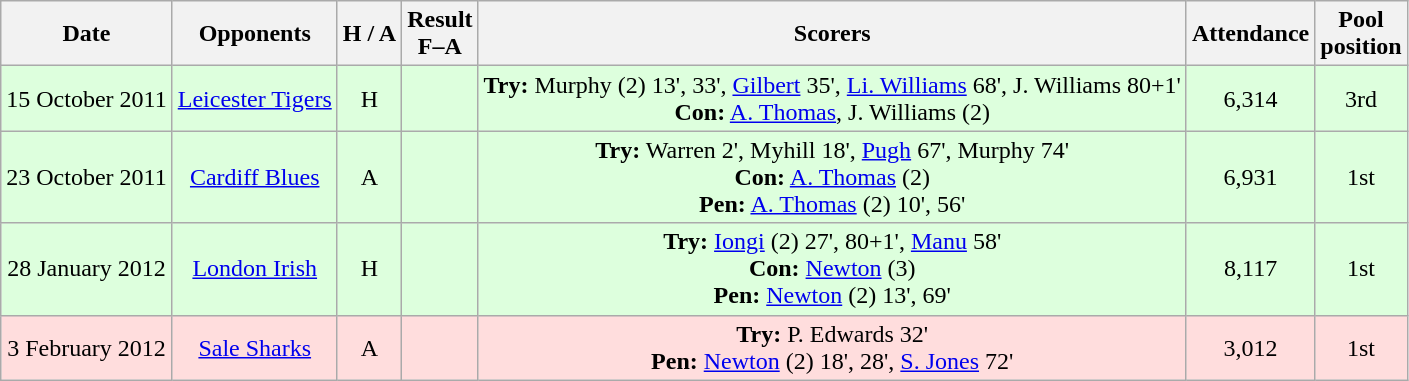<table class="wikitable" style="text-align:center">
<tr>
<th>Date</th>
<th>Opponents</th>
<th>H / A</th>
<th>Result<br>F–A</th>
<th>Scorers</th>
<th>Attendance</th>
<th>Pool<br>position</th>
</tr>
<tr bgcolor="ddffdd">
<td>15 October 2011</td>
<td><a href='#'>Leicester Tigers</a></td>
<td>H</td>
<td></td>
<td><strong>Try:</strong> Murphy (2) 13', 33', <a href='#'>Gilbert</a> 35', <a href='#'>Li. Williams</a> 68', J. Williams 80+1'<br><strong>Con:</strong> <a href='#'>A. Thomas</a>, J. Williams (2)</td>
<td>6,314</td>
<td>3rd</td>
</tr>
<tr bgcolor="ddffdd">
<td>23 October 2011</td>
<td><a href='#'>Cardiff Blues</a></td>
<td>A</td>
<td></td>
<td><strong>Try:</strong> Warren 2', Myhill 18', <a href='#'>Pugh</a> 67', Murphy 74'<br><strong>Con:</strong> <a href='#'>A. Thomas</a> (2)<br><strong>Pen:</strong> <a href='#'>A. Thomas</a> (2) 10', 56'</td>
<td>6,931</td>
<td>1st</td>
</tr>
<tr bgcolor="ddffdd">
<td>28 January 2012</td>
<td><a href='#'>London Irish</a></td>
<td>H</td>
<td></td>
<td><strong>Try:</strong> <a href='#'>Iongi</a> (2) 27', 80+1', <a href='#'>Manu</a> 58'<br><strong>Con:</strong> <a href='#'>Newton</a> (3)<br><strong>Pen:</strong> <a href='#'>Newton</a> (2) 13', 69'</td>
<td>8,117</td>
<td>1st</td>
</tr>
<tr bgcolor="ffdddd">
<td>3 February 2012</td>
<td><a href='#'>Sale Sharks</a></td>
<td>A</td>
<td></td>
<td><strong>Try:</strong> P. Edwards 32'<br><strong>Pen:</strong> <a href='#'>Newton</a> (2) 18', 28', <a href='#'>S. Jones</a> 72'</td>
<td>3,012</td>
<td>1st</td>
</tr>
</table>
